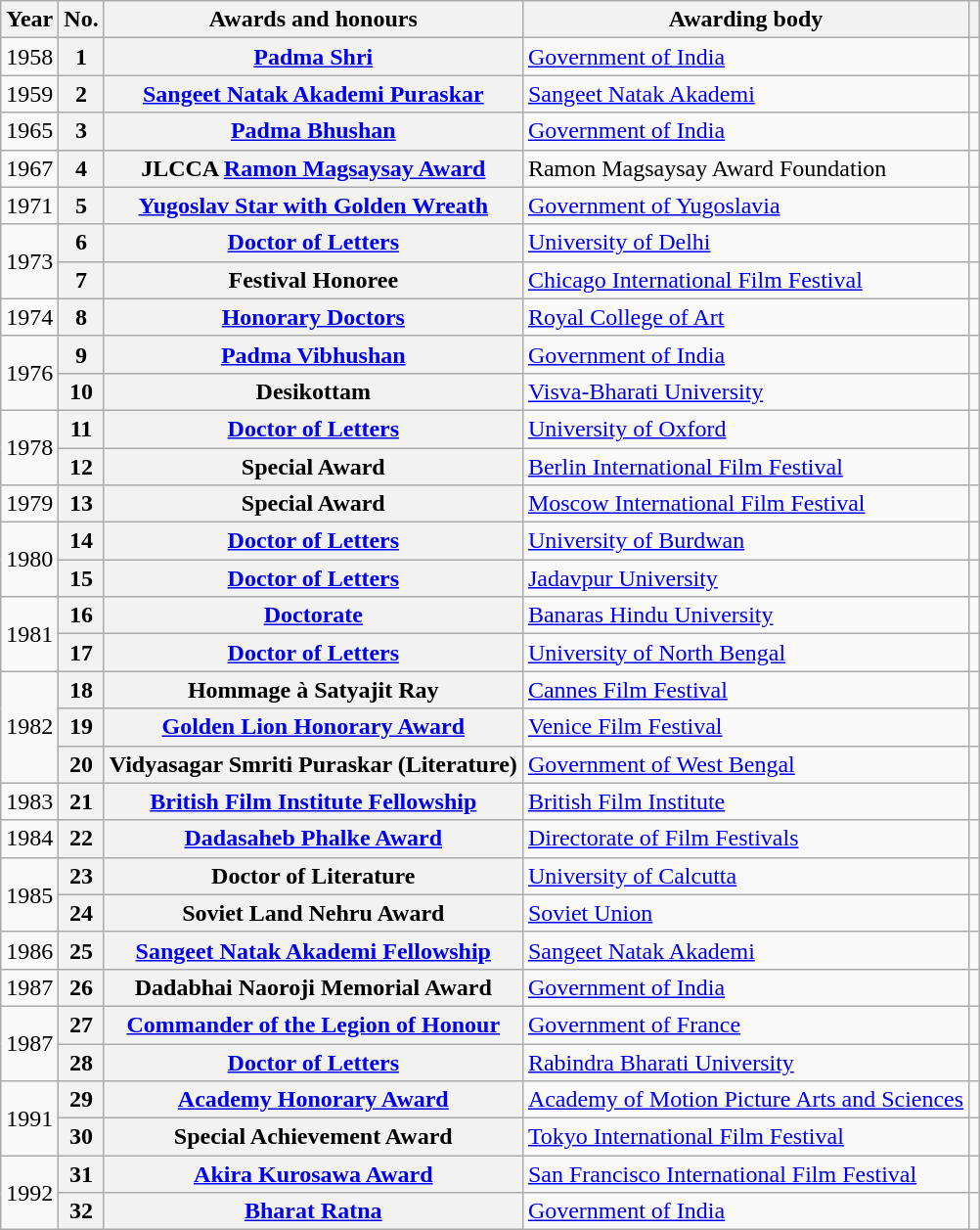<table class="wikitable plainrowheaders sortable">
<tr>
<th scope="col">Year</th>
<th>No.</th>
<th scope="col">Awards and honours</th>
<th scope="col">Awarding body</th>
<th scope="col" class="unsortable"></th>
</tr>
<tr>
<td style="text-align:center;">1958</td>
<th>1</th>
<th scope="row"><a href='#'>Padma Shri</a></th>
<td><a href='#'>Government of India</a></td>
<td style="text-align:center;"></td>
</tr>
<tr>
<td style="text-align:center;">1959</td>
<th>2</th>
<th scope="row"><a href='#'>Sangeet Natak Akademi Puraskar</a></th>
<td><a href='#'>Sangeet Natak Akademi</a></td>
<td style="text-align:center;"></td>
</tr>
<tr>
<td style="text-align:center;">1965</td>
<th>3</th>
<th scope="row"><a href='#'>Padma Bhushan</a></th>
<td><a href='#'>Government of India</a></td>
<td style="text-align:center;"></td>
</tr>
<tr>
<td style="text-align:center;">1967</td>
<th>4</th>
<th scope="row">JLCCA <a href='#'>Ramon Magsaysay Award</a></th>
<td>Ramon Magsaysay Award Foundation</td>
<td style="text-align:center;"></td>
</tr>
<tr>
<td style="text-align:center;">1971</td>
<th>5</th>
<th scope="row"><a href='#'>Yugoslav Star with Golden Wreath</a></th>
<td><a href='#'>Government of Yugoslavia</a></td>
<td style="text-align:center;"></td>
</tr>
<tr>
<td style="text-align:center;" rowspan="2">1973</td>
<th>6</th>
<th scope="row"><a href='#'>Doctor of Letters</a></th>
<td><a href='#'>University of Delhi</a></td>
<td style="text-align:center;"></td>
</tr>
<tr>
<th>7</th>
<th scope="row">Festival Honoree</th>
<td><a href='#'>Chicago International Film Festival</a> </td>
<td style="text-align:center;"></td>
</tr>
<tr>
<td style="text-align:center;">1974</td>
<th>8</th>
<th scope="row"><a href='#'>Honorary Doctors</a></th>
<td><a href='#'>Royal College of Art</a></td>
<td style="text-align:center;"></td>
</tr>
<tr>
<td style="text-align:center;" rowspan="2">1976</td>
<th>9</th>
<th scope="row"><a href='#'>Padma Vibhushan</a></th>
<td><a href='#'>Government of India</a></td>
<td style="text-align:center;"></td>
</tr>
<tr>
<th>10</th>
<th scope="row">Desikottam</th>
<td><a href='#'>Visva-Bharati University</a></td>
<td style="text-align:center;"></td>
</tr>
<tr>
<td style="text-align:center;" rowspan="2">1978</td>
<th>11</th>
<th scope="row"><a href='#'>Doctor of Letters</a></th>
<td><a href='#'>University of Oxford</a></td>
<td style="text-align:center;"></td>
</tr>
<tr>
<th>12</th>
<th scope="row">Special Award</th>
<td><a href='#'>Berlin International Film Festival</a> </td>
<td style="text-align:center;"></td>
</tr>
<tr>
<td style="text-align:center;">1979</td>
<th>13</th>
<th scope="row">Special Award</th>
<td><a href='#'>Moscow International Film Festival</a> </td>
<td style="text-align:center;"></td>
</tr>
<tr>
<td style="text-align:center;" rowspan="2">1980</td>
<th>14</th>
<th scope="row"><a href='#'>Doctor of Letters</a></th>
<td><a href='#'>University of Burdwan</a></td>
<td style="text-align:center;"></td>
</tr>
<tr>
<th>15</th>
<th scope="row"><a href='#'>Doctor of Letters</a></th>
<td><a href='#'>Jadavpur University</a></td>
<td style="text-align:center;"></td>
</tr>
<tr>
<td style="text-align:center;" rowspan="2">1981</td>
<th>16</th>
<th scope="row"><a href='#'>Doctorate</a></th>
<td><a href='#'>Banaras Hindu University</a></td>
<td style="text-align:center;"></td>
</tr>
<tr>
<th>17</th>
<th scope="row"><a href='#'>Doctor of Letters</a></th>
<td><a href='#'>University of North Bengal</a></td>
<td style="text-align:center;"></td>
</tr>
<tr>
<td style="text-align:center;" rowspan="3">1982</td>
<th>18</th>
<th scope="row">Hommage à Satyajit Ray</th>
<td><a href='#'>Cannes Film Festival</a> </td>
<td style="text-align:center;"></td>
</tr>
<tr>
<th>19</th>
<th scope="row"><a href='#'>Golden Lion Honorary Award</a></th>
<td><a href='#'>Venice Film Festival</a> </td>
<td style="text-align:center;"></td>
</tr>
<tr>
<th>20</th>
<th scope="row">Vidyasagar Smriti Puraskar (Literature)</th>
<td><a href='#'>Government of West Bengal</a></td>
<td style="text-align:center;"></td>
</tr>
<tr>
<td style="text-align:center;">1983</td>
<th>21</th>
<th scope="row"><a href='#'>British Film Institute Fellowship</a></th>
<td><a href='#'>British Film Institute</a></td>
<td style="text-align:center;"></td>
</tr>
<tr>
<td style="text-align:center;">1984</td>
<th>22</th>
<th scope="row"><a href='#'>Dadasaheb Phalke Award</a></th>
<td><a href='#'>Directorate of Film Festivals</a></td>
<td style="text-align:center;"></td>
</tr>
<tr>
<td style="text-align:center;" rowspan="2">1985</td>
<th>23</th>
<th scope="row">Doctor of Literature</th>
<td><a href='#'>University of Calcutta</a></td>
<td style="text-align:center;"></td>
</tr>
<tr>
<th>24</th>
<th scope="row">Soviet Land Nehru Award</th>
<td><a href='#'>Soviet Union</a></td>
<td style="text-align:center;"></td>
</tr>
<tr>
<td style="text-align:center;">1986</td>
<th>25</th>
<th scope="row"><a href='#'>Sangeet Natak Akademi Fellowship</a></th>
<td><a href='#'>Sangeet Natak Akademi</a></td>
<td style="text-align:center;"></td>
</tr>
<tr>
<td style="text-align:center;">1987</td>
<th>26</th>
<th scope="row">Dadabhai Naoroji Memorial Award</th>
<td><a href='#'>Government of India</a> </td>
<td style="text-align:center;"></td>
</tr>
<tr>
<td style="text-align:center;" rowspan="2">1987</td>
<th>27</th>
<th scope="row"><a href='#'>Commander of the Legion of Honour</a></th>
<td><a href='#'>Government of France</a></td>
<td style="text-align:center;"></td>
</tr>
<tr>
<th>28</th>
<th scope="row"><a href='#'>Doctor of Letters</a></th>
<td><a href='#'>Rabindra Bharati University</a></td>
<td style="text-align:center;"></td>
</tr>
<tr>
<td style="text-align:center;" rowspan="2">1991</td>
<th>29</th>
<th scope="row"><a href='#'>Academy Honorary Award</a></th>
<td><a href='#'>Academy of Motion Picture Arts and Sciences</a> </td>
<td style="text-align:center;"></td>
</tr>
<tr>
<th>30</th>
<th scope="row">Special Achievement Award</th>
<td><a href='#'>Tokyo International Film Festival</a> </td>
<td style="text-align:center;"></td>
</tr>
<tr>
<td style="text-align:center;" rowspan="2">1992</td>
<th>31</th>
<th scope="row"><a href='#'>Akira Kurosawa Award</a></th>
<td><a href='#'>San Francisco International Film Festival</a> </td>
<td style="text-align:center;"></td>
</tr>
<tr>
<th>32</th>
<th scope="row"> <a href='#'>Bharat Ratna</a></th>
<td><a href='#'>Government of India</a></td>
<td style="text-align:center;"></td>
</tr>
</table>
